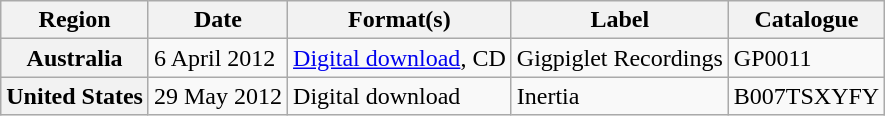<table class="wikitable plainrowheaders">
<tr>
<th scope="col">Region</th>
<th scope="col">Date</th>
<th scope="col">Format(s)</th>
<th scope="col">Label</th>
<th scope="col">Catalogue</th>
</tr>
<tr>
<th scope="row">Australia</th>
<td>6 April 2012</td>
<td><a href='#'>Digital download</a>, CD</td>
<td>Gigpiglet Recordings</td>
<td>GP0011</td>
</tr>
<tr>
<th scope="row">United States</th>
<td>29 May 2012</td>
<td>Digital download</td>
<td>Inertia</td>
<td>B007TSXYFY</td>
</tr>
</table>
